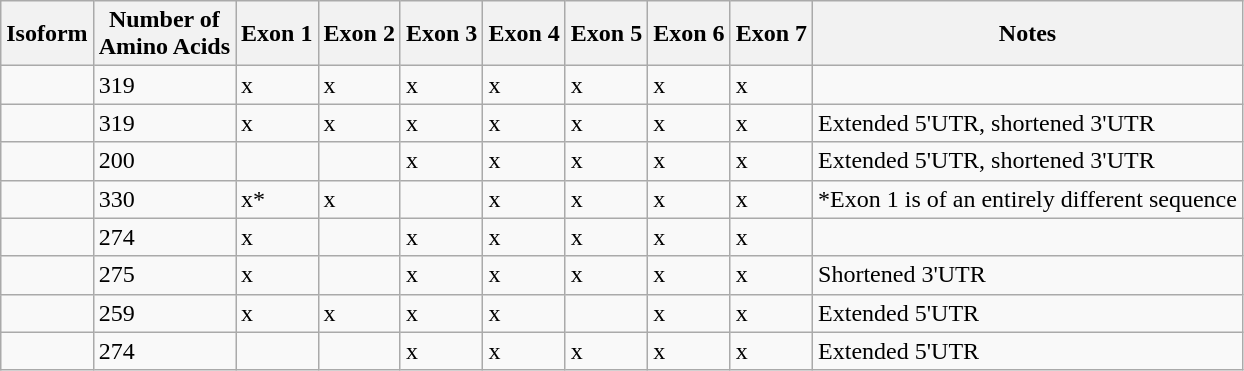<table class="wikitable">
<tr>
<th>Isoform</th>
<th>Number of<br>Amino Acids</th>
<th>Exon 1</th>
<th>Exon 2</th>
<th>Exon 3</th>
<th>Exon 4</th>
<th>Exon 5</th>
<th>Exon 6</th>
<th>Exon 7</th>
<th>Notes</th>
</tr>
<tr>
<td></td>
<td>319</td>
<td>x</td>
<td>x</td>
<td>x</td>
<td>x</td>
<td>x</td>
<td>x</td>
<td>x</td>
<td></td>
</tr>
<tr>
<td></td>
<td>319</td>
<td>x</td>
<td>x</td>
<td>x</td>
<td>x</td>
<td>x</td>
<td>x</td>
<td>x</td>
<td>Extended 5'UTR, shortened 3'UTR</td>
</tr>
<tr>
<td></td>
<td>200</td>
<td></td>
<td></td>
<td>x</td>
<td>x</td>
<td>x</td>
<td>x</td>
<td>x</td>
<td>Extended 5'UTR, shortened 3'UTR</td>
</tr>
<tr>
<td></td>
<td>330</td>
<td>x*</td>
<td>x</td>
<td></td>
<td>x</td>
<td>x</td>
<td>x</td>
<td>x</td>
<td>*Exon 1 is of an entirely different sequence</td>
</tr>
<tr>
<td></td>
<td>274</td>
<td>x</td>
<td></td>
<td>x</td>
<td>x</td>
<td>x</td>
<td>x</td>
<td>x</td>
<td></td>
</tr>
<tr>
<td></td>
<td>275</td>
<td>x</td>
<td></td>
<td>x</td>
<td>x</td>
<td>x</td>
<td>x</td>
<td>x</td>
<td>Shortened 3'UTR</td>
</tr>
<tr>
<td></td>
<td>259</td>
<td>x</td>
<td>x</td>
<td>x</td>
<td>x</td>
<td></td>
<td>x</td>
<td>x</td>
<td>Extended 5'UTR</td>
</tr>
<tr>
<td></td>
<td>274</td>
<td></td>
<td></td>
<td>x</td>
<td>x</td>
<td>x</td>
<td>x</td>
<td>x</td>
<td>Extended 5'UTR</td>
</tr>
</table>
